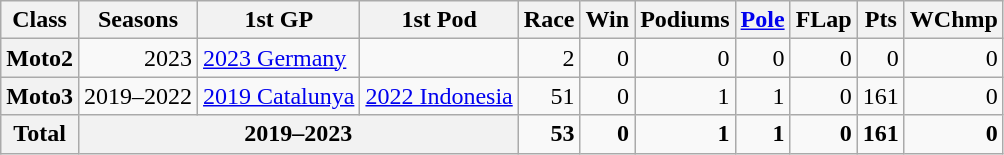<table class="wikitable" style=text-align:right>
<tr>
<th>Class</th>
<th>Seasons</th>
<th>1st GP</th>
<th>1st Pod</th>
<th>Race</th>
<th>Win</th>
<th>Podiums</th>
<th><a href='#'>Pole</a></th>
<th>FLap</th>
<th>Pts</th>
<th>WChmp</th>
</tr>
<tr>
<th>Moto2</th>
<td>2023</td>
<td align="left"><a href='#'>2023 Germany</a></td>
<td></td>
<td>2</td>
<td>0</td>
<td>0</td>
<td>0</td>
<td>0</td>
<td>0</td>
<td>0</td>
</tr>
<tr>
<th>Moto3</th>
<td>2019–2022</td>
<td align="left"><a href='#'>2019 Catalunya</a></td>
<td align="left"><a href='#'>2022 Indonesia</a></td>
<td>51</td>
<td>0</td>
<td>1</td>
<td>1</td>
<td>0</td>
<td>161</td>
<td>0</td>
</tr>
<tr>
<th>Total</th>
<th colspan=3>2019–2023</th>
<td><strong>53</strong></td>
<td><strong>0</strong></td>
<td><strong>1</strong></td>
<td><strong>1</strong></td>
<td><strong>0</strong></td>
<td><strong>161</strong></td>
<td><strong>0</strong></td>
</tr>
</table>
